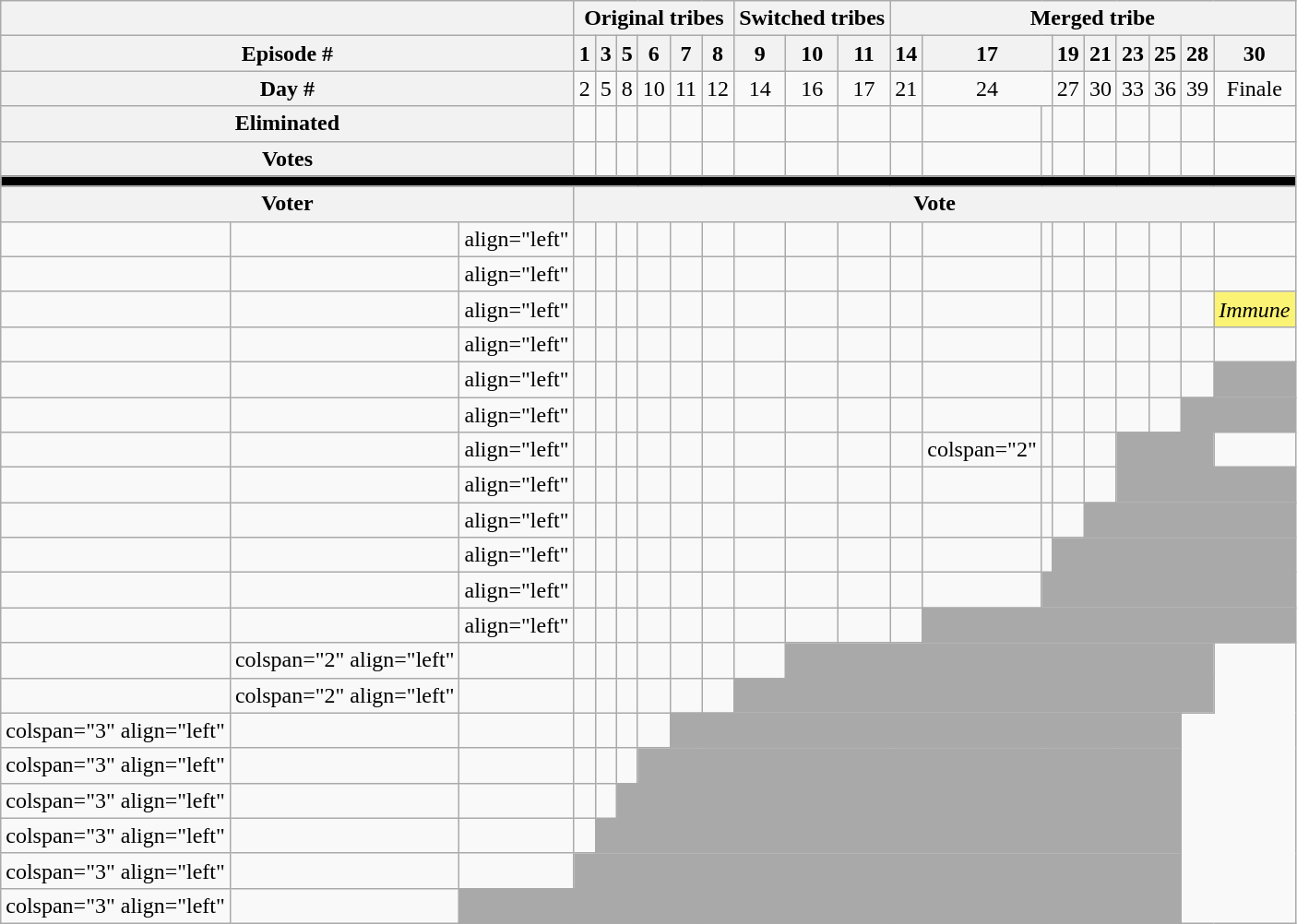<table class="wikitable nowrap" style="text-align:center">
<tr>
<th colspan="3"></th>
<th colspan="6">Original tribes</th>
<th colspan="3">Switched tribes</th>
<th colspan="9">Merged tribe</th>
</tr>
<tr>
<th colspan="3">Episode #</th>
<th>1</th>
<th>3</th>
<th>5</th>
<th>6</th>
<th>7</th>
<th>8</th>
<th>9</th>
<th>10</th>
<th>11</th>
<th>14</th>
<th colspan=2>17</th>
<th>19</th>
<th>21</th>
<th>23</th>
<th>25</th>
<th>28</th>
<th>30</th>
</tr>
<tr>
<th colspan="3">Day #</th>
<td>2</td>
<td>5</td>
<td>8</td>
<td>10</td>
<td>11</td>
<td>12</td>
<td>14</td>
<td>16</td>
<td>17</td>
<td>21</td>
<td colspan="2">24</td>
<td>27</td>
<td>30</td>
<td>33</td>
<td>36</td>
<td>39</td>
<td>Finale</td>
</tr>
<tr>
<th colspan="3">Eliminated</th>
<td></td>
<td></td>
<td></td>
<td></td>
<td></td>
<td></td>
<td></td>
<td></td>
<td></td>
<td></td>
<td></td>
<td></td>
<td></td>
<td></td>
<td></td>
<td></td>
<td></td>
<td></td>
</tr>
<tr>
<th colspan="3">Votes</th>
<td></td>
<td></td>
<td></td>
<td></td>
<td></td>
<td></td>
<td></td>
<td></td>
<td></td>
<td></td>
<td></td>
<td></td>
<td></td>
<td></td>
<td></td>
<td></td>
<td></td>
<td></td>
</tr>
<tr>
<th colspan="21" style="background:black;"></th>
</tr>
<tr>
<th colspan=3>Voter</th>
<th colspan=18>Vote</th>
</tr>
<tr>
<td></td>
<td></td>
<td>align="left" </td>
<td></td>
<td></td>
<td></td>
<td></td>
<td></td>
<td></td>
<td></td>
<td></td>
<td></td>
<td></td>
<td></td>
<td></td>
<td></td>
<td></td>
<td></td>
<td></td>
<td></td>
<td></td>
</tr>
<tr>
<td></td>
<td></td>
<td>align="left" </td>
<td></td>
<td></td>
<td></td>
<td></td>
<td></td>
<td></td>
<td></td>
<td></td>
<td></td>
<td></td>
<td></td>
<td></td>
<td></td>
<td></td>
<td></td>
<td></td>
<td></td>
<td></td>
</tr>
<tr>
<td></td>
<td></td>
<td>align="left" </td>
<td></td>
<td></td>
<td></td>
<td></td>
<td></td>
<td></td>
<td></td>
<td></td>
<td></td>
<td></td>
<td></td>
<td></td>
<td></td>
<td></td>
<td></td>
<td></td>
<td></td>
<td style="background:#FBF373"><em>Immune</em></td>
</tr>
<tr>
<td></td>
<td></td>
<td>align="left" </td>
<td></td>
<td></td>
<td></td>
<td></td>
<td></td>
<td></td>
<td></td>
<td></td>
<td></td>
<td></td>
<td></td>
<td></td>
<td></td>
<td></td>
<td></td>
<td></td>
<td></td>
<td></td>
</tr>
<tr>
<td></td>
<td></td>
<td>align="left" </td>
<td></td>
<td></td>
<td></td>
<td></td>
<td></td>
<td></td>
<td></td>
<td></td>
<td></td>
<td></td>
<td></td>
<td></td>
<td></td>
<td></td>
<td></td>
<td></td>
<td></td>
<td style="background:darkgrey;"></td>
</tr>
<tr>
<td></td>
<td></td>
<td>align="left" </td>
<td></td>
<td></td>
<td></td>
<td></td>
<td></td>
<td></td>
<td></td>
<td></td>
<td></td>
<td></td>
<td></td>
<td></td>
<td></td>
<td></td>
<td></td>
<td></td>
<td colspan="2" style="background:darkgrey;"></td>
</tr>
<tr>
<td></td>
<td></td>
<td>align="left" </td>
<td></td>
<td></td>
<td></td>
<td></td>
<td></td>
<td></td>
<td></td>
<td></td>
<td></td>
<td></td>
<td>colspan="2" </td>
<td></td>
<td></td>
<td></td>
<td colspan="3" style="background:darkgrey;"></td>
</tr>
<tr>
<td></td>
<td></td>
<td>align="left" </td>
<td></td>
<td></td>
<td></td>
<td></td>
<td></td>
<td></td>
<td></td>
<td></td>
<td></td>
<td></td>
<td></td>
<td></td>
<td></td>
<td></td>
<td colspan="4" style="background:darkgrey;"></td>
</tr>
<tr>
<td></td>
<td></td>
<td>align="left" </td>
<td></td>
<td></td>
<td></td>
<td></td>
<td></td>
<td></td>
<td></td>
<td></td>
<td></td>
<td></td>
<td></td>
<td></td>
<td></td>
<td colspan="5" style="background:darkgrey;"></td>
</tr>
<tr>
<td></td>
<td></td>
<td>align="left" </td>
<td></td>
<td></td>
<td></td>
<td></td>
<td></td>
<td></td>
<td></td>
<td></td>
<td></td>
<td></td>
<td></td>
<td></td>
<td colspan="6" style="background:darkgrey;"></td>
</tr>
<tr>
<td></td>
<td></td>
<td>align="left" </td>
<td></td>
<td></td>
<td></td>
<td></td>
<td></td>
<td></td>
<td></td>
<td></td>
<td></td>
<td></td>
<td></td>
<td colspan="7" style="background:darkgrey;"></td>
</tr>
<tr>
<td></td>
<td></td>
<td>align="left" </td>
<td></td>
<td></td>
<td></td>
<td></td>
<td></td>
<td></td>
<td></td>
<td></td>
<td></td>
<td></td>
<td colspan="8" style="background:darkgrey;"></td>
</tr>
<tr>
<td></td>
<td>colspan="2" align="left" </td>
<td></td>
<td></td>
<td></td>
<td></td>
<td></td>
<td></td>
<td></td>
<td></td>
<td colspan="10" style="background:darkgrey;"></td>
</tr>
<tr>
<td></td>
<td>colspan="2" align="left" </td>
<td></td>
<td></td>
<td></td>
<td></td>
<td></td>
<td></td>
<td></td>
<td colspan="11" style="background:darkgrey;"></td>
</tr>
<tr>
<td>colspan="3" align="left" </td>
<td></td>
<td></td>
<td></td>
<td></td>
<td></td>
<td></td>
<td colspan="12" style="background:darkgrey;"></td>
</tr>
<tr>
<td>colspan="3" align="left" </td>
<td></td>
<td></td>
<td></td>
<td></td>
<td></td>
<td colspan="13" style="background:darkgrey;"></td>
</tr>
<tr>
<td>colspan="3" align="left" </td>
<td></td>
<td></td>
<td></td>
<td></td>
<td colspan="14" style="background:darkgrey;"></td>
</tr>
<tr>
<td>colspan="3" align="left" </td>
<td></td>
<td></td>
<td></td>
<td colspan="15" style="background:darkgrey;"></td>
</tr>
<tr>
<td>colspan="3" align="left" </td>
<td></td>
<td></td>
<td colspan="16" style="background:darkgrey;"></td>
</tr>
<tr>
<td>colspan="3" align="left" </td>
<td></td>
<td colspan="17" style="background:darkgrey;"></td>
</tr>
</table>
